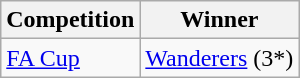<table class="wikitable">
<tr>
<th>Competition</th>
<th>Winner</th>
</tr>
<tr>
<td><a href='#'>FA Cup</a></td>
<td><a href='#'>Wanderers</a> (3*)</td>
</tr>
</table>
